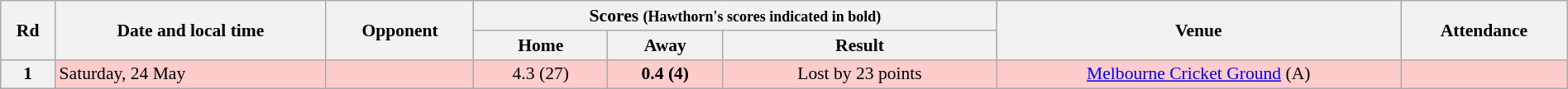<table class="wikitable" style="font-size:90%; text-align:center; width: 100%; margin-left: auto; margin-right: auto">
<tr>
<th rowspan="2">Rd</th>
<th rowspan="2">Date and local time</th>
<th rowspan="2">Opponent</th>
<th colspan="3">Scores <small>(Hawthorn's scores indicated in bold)</small></th>
<th rowspan="2">Venue</th>
<th rowspan="2">Attendance</th>
</tr>
<tr>
<th>Home</th>
<th>Away</th>
<th>Result</th>
</tr>
<tr style="background:#fcc;">
<th>1</th>
<td align=left>Saturday, 24 May</td>
<td align=left></td>
<td>4.3 (27)</td>
<td><strong>0.4 (4)</strong></td>
<td>Lost by 23 points</td>
<td><a href='#'>Melbourne Cricket Ground</a> (A)</td>
<td></td>
</tr>
</table>
